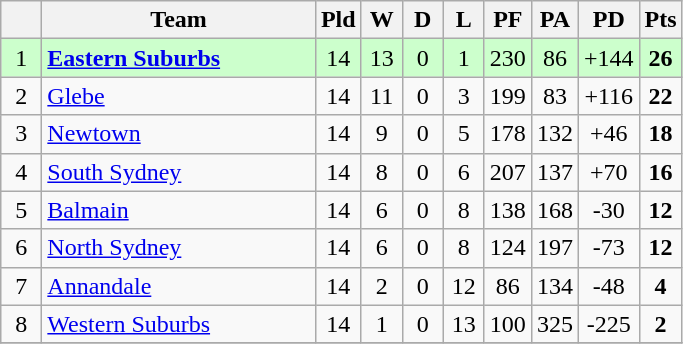<table class="wikitable" style="text-align:center;">
<tr>
<th width=20 abbr="Position×"></th>
<th width=175>Team</th>
<th width=20 abbr="Played">Pld</th>
<th width=20 abbr="Won">W</th>
<th width=20 abbr="Drawn">D</th>
<th width=20 abbr="Lost">L</th>
<th width=20 abbr="Points for">PF</th>
<th width=20 abbr="Points against">PA</th>
<th width=20 abbr="Points difference">PD</th>
<th width=20 abbr="Points">Pts</th>
</tr>
<tr style="background: #ccffcc;">
<td>1</td>
<td style="text-align:left;"> <strong><a href='#'>Eastern Suburbs</a></strong></td>
<td>14</td>
<td>13</td>
<td>0</td>
<td>1</td>
<td>230</td>
<td>86</td>
<td>+144</td>
<td><strong>26</strong></td>
</tr>
<tr>
<td>2</td>
<td style="text-align:left;"> <a href='#'>Glebe</a></td>
<td>14</td>
<td>11</td>
<td>0</td>
<td>3</td>
<td>199</td>
<td>83</td>
<td>+116</td>
<td><strong>22</strong></td>
</tr>
<tr>
<td>3</td>
<td style="text-align:left;"> <a href='#'>Newtown</a></td>
<td>14</td>
<td>9</td>
<td>0</td>
<td>5</td>
<td>178</td>
<td>132</td>
<td>+46</td>
<td><strong>18</strong></td>
</tr>
<tr>
<td>4</td>
<td style="text-align:left;"> <a href='#'>South Sydney</a></td>
<td>14</td>
<td>8</td>
<td>0</td>
<td>6</td>
<td>207</td>
<td>137</td>
<td>+70</td>
<td><strong>16</strong></td>
</tr>
<tr>
<td>5</td>
<td style="text-align:left;"> <a href='#'>Balmain</a></td>
<td>14</td>
<td>6</td>
<td>0</td>
<td>8</td>
<td>138</td>
<td>168</td>
<td>-30</td>
<td><strong>12</strong></td>
</tr>
<tr>
<td>6</td>
<td style="text-align:left;"> <a href='#'>North Sydney</a></td>
<td>14</td>
<td>6</td>
<td>0</td>
<td>8</td>
<td>124</td>
<td>197</td>
<td>-73</td>
<td><strong>12</strong></td>
</tr>
<tr>
<td>7</td>
<td style="text-align:left;"> <a href='#'>Annandale</a></td>
<td>14</td>
<td>2</td>
<td>0</td>
<td>12</td>
<td>86</td>
<td>134</td>
<td>-48</td>
<td><strong>4</strong></td>
</tr>
<tr>
<td>8</td>
<td style="text-align:left;"> <a href='#'>Western Suburbs</a></td>
<td>14</td>
<td>1</td>
<td>0</td>
<td>13</td>
<td>100</td>
<td>325</td>
<td>-225</td>
<td><strong>2</strong></td>
</tr>
<tr>
</tr>
</table>
